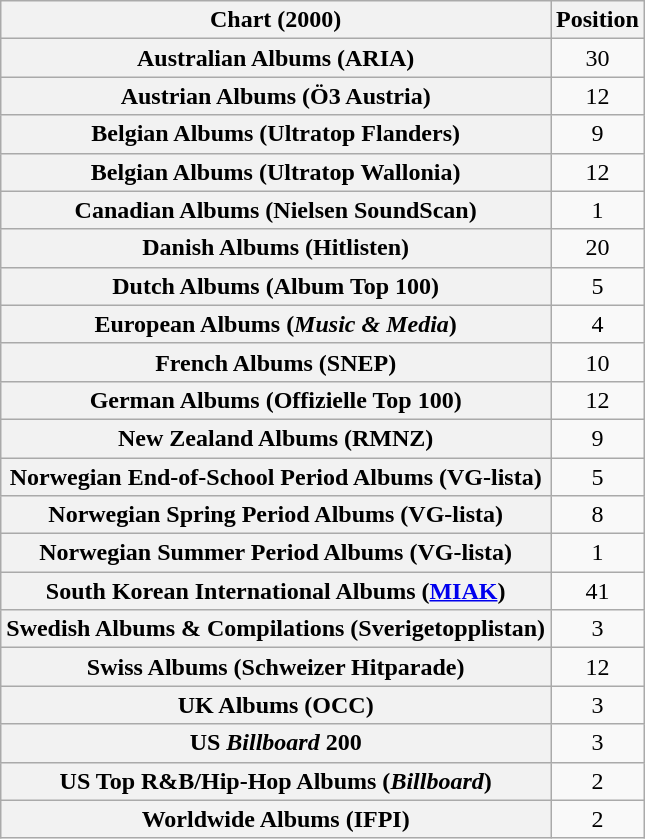<table class="wikitable sortable plainrowheaders" style="text-align:center;">
<tr>
<th scope="col">Chart (2000)</th>
<th scope="col">Position</th>
</tr>
<tr>
<th scope="row">Australian Albums (ARIA)</th>
<td>30</td>
</tr>
<tr>
<th scope="row">Austrian Albums (Ö3 Austria)</th>
<td>12</td>
</tr>
<tr>
<th scope="row">Belgian Albums (Ultratop Flanders)</th>
<td>9</td>
</tr>
<tr>
<th scope="row">Belgian Albums (Ultratop Wallonia)</th>
<td>12</td>
</tr>
<tr>
<th scope="row">Canadian Albums (Nielsen SoundScan)</th>
<td>1</td>
</tr>
<tr>
<th scope="row">Danish Albums (Hitlisten)</th>
<td>20</td>
</tr>
<tr>
<th scope="row">Dutch Albums (Album Top 100)</th>
<td>5</td>
</tr>
<tr>
<th scope="row">European Albums (<em>Music & Media</em>)</th>
<td>4</td>
</tr>
<tr>
<th scope="row">French Albums (SNEP)</th>
<td>10</td>
</tr>
<tr>
<th scope="row">German Albums (Offizielle Top 100)</th>
<td>12</td>
</tr>
<tr>
<th scope="row">New Zealand Albums (RMNZ)</th>
<td>9</td>
</tr>
<tr>
<th scope="row">Norwegian End-of-School Period Albums (VG-lista)</th>
<td align="center">5</td>
</tr>
<tr>
<th scope="row">Norwegian Spring Period Albums (VG-lista)</th>
<td align="center">8</td>
</tr>
<tr>
<th scope="row">Norwegian Summer Period Albums (VG-lista)</th>
<td align="center">1</td>
</tr>
<tr>
<th scope="row">South Korean International Albums (<a href='#'>MIAK</a>)</th>
<td>41</td>
</tr>
<tr>
<th scope="row">Swedish Albums & Compilations (Sverigetopplistan)</th>
<td>3</td>
</tr>
<tr>
<th scope="row">Swiss Albums (Schweizer Hitparade)</th>
<td>12</td>
</tr>
<tr>
<th scope="row">UK Albums (OCC)</th>
<td>3</td>
</tr>
<tr>
<th scope="row">US <em>Billboard</em> 200</th>
<td>3</td>
</tr>
<tr>
<th scope="row">US Top R&B/Hip-Hop Albums (<em>Billboard</em>)</th>
<td>2</td>
</tr>
<tr>
<th scope="row">Worldwide Albums (IFPI)</th>
<td>2</td>
</tr>
</table>
